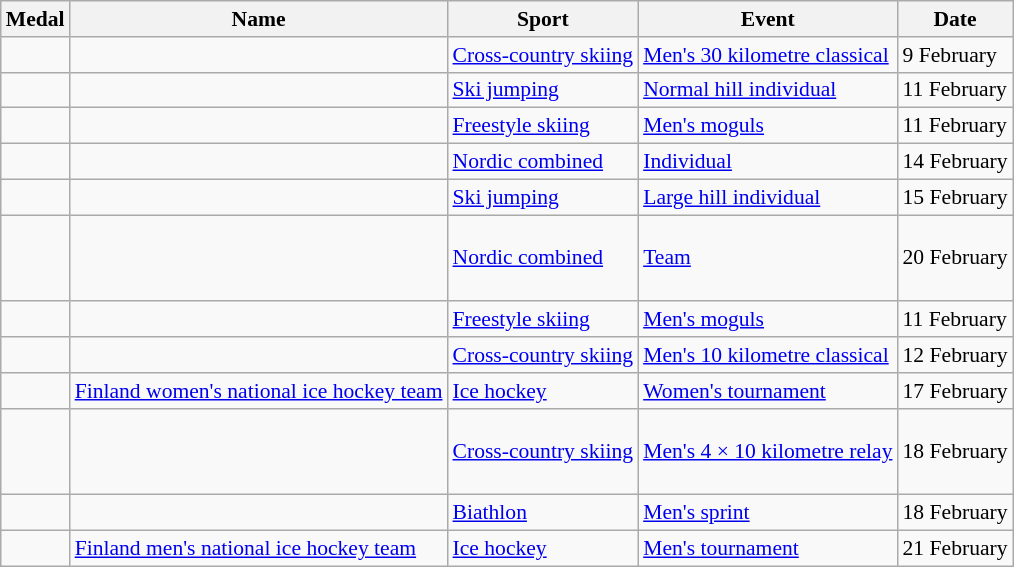<table class="wikitable sortable" style="font-size:90%">
<tr>
<th>Medal</th>
<th>Name</th>
<th>Sport</th>
<th>Event</th>
<th>Date</th>
</tr>
<tr>
<td></td>
<td></td>
<td><a href='#'>Cross-country skiing</a></td>
<td><a href='#'>Men's 30 kilometre classical</a></td>
<td>9 February</td>
</tr>
<tr>
<td></td>
<td></td>
<td><a href='#'>Ski jumping</a></td>
<td><a href='#'>Normal hill individual</a></td>
<td>11 February</td>
</tr>
<tr>
<td></td>
<td></td>
<td><a href='#'>Freestyle skiing</a></td>
<td><a href='#'>Men's moguls</a></td>
<td>11 February</td>
</tr>
<tr>
<td></td>
<td></td>
<td><a href='#'>Nordic combined</a></td>
<td><a href='#'>Individual</a></td>
<td>14 February</td>
</tr>
<tr>
<td></td>
<td></td>
<td><a href='#'>Ski jumping</a></td>
<td><a href='#'>Large hill individual</a></td>
<td>15 February</td>
</tr>
<tr>
<td></td>
<td> <br>  <br>  <br> </td>
<td><a href='#'>Nordic combined</a></td>
<td><a href='#'>Team</a></td>
<td>20 February</td>
</tr>
<tr>
<td></td>
<td></td>
<td><a href='#'>Freestyle skiing</a></td>
<td><a href='#'>Men's moguls</a></td>
<td>11 February</td>
</tr>
<tr>
<td></td>
<td></td>
<td><a href='#'>Cross-country skiing</a></td>
<td><a href='#'>Men's 10 kilometre classical</a></td>
<td>12 February</td>
</tr>
<tr>
<td></td>
<td><a href='#'>Finland women's national ice hockey team</a><br></td>
<td><a href='#'>Ice hockey</a></td>
<td><a href='#'>Women's tournament</a></td>
<td>17 February</td>
</tr>
<tr>
<td></td>
<td> <br>  <br>  <br> </td>
<td><a href='#'>Cross-country skiing</a></td>
<td><a href='#'>Men's 4 × 10 kilometre relay</a></td>
<td>18 February</td>
</tr>
<tr>
<td></td>
<td></td>
<td><a href='#'>Biathlon</a></td>
<td><a href='#'>Men's sprint</a></td>
<td>18 February</td>
</tr>
<tr>
<td></td>
<td><a href='#'>Finland men's national ice hockey team</a><br></td>
<td><a href='#'>Ice hockey</a></td>
<td><a href='#'>Men's tournament</a></td>
<td>21 February</td>
</tr>
</table>
